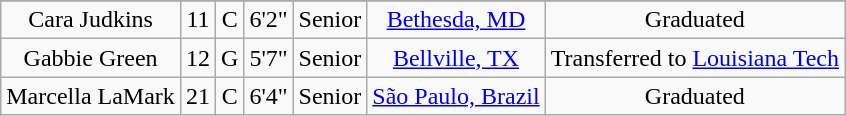<table class="wikitable sortable" border="1" style="text-align: center;">
<tr align=center>
</tr>
<tr>
<td>Cara Judkins</td>
<td>11</td>
<td>C</td>
<td>6'2"</td>
<td>Senior</td>
<td><a href='#'>Bethesda, MD</a></td>
<td>Graduated</td>
</tr>
<tr>
<td>Gabbie Green</td>
<td>12</td>
<td>G</td>
<td>5'7"</td>
<td>Senior</td>
<td><a href='#'>Bellville, TX</a></td>
<td>Transferred to <a href='#'>Louisiana Tech</a></td>
</tr>
<tr>
<td>Marcella LaMark</td>
<td>21</td>
<td>C</td>
<td>6'4"</td>
<td>Senior</td>
<td><a href='#'>São Paulo, Brazil</a></td>
<td>Graduated</td>
</tr>
</table>
